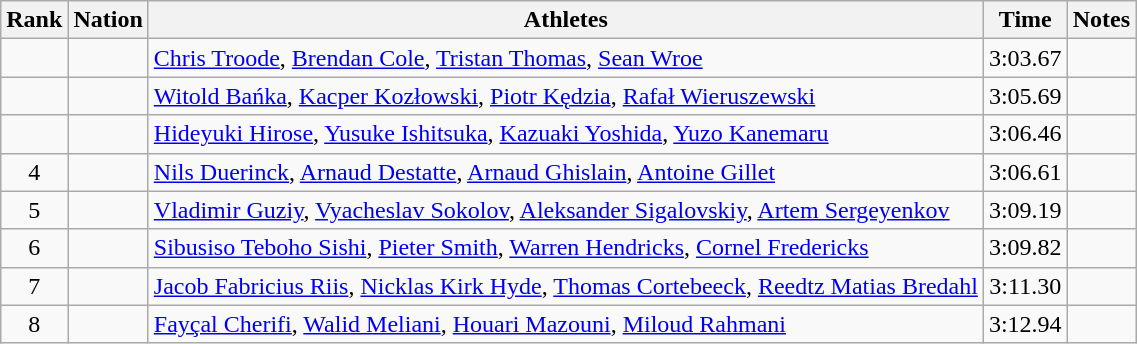<table class="wikitable sortable" style="text-align:center">
<tr>
<th>Rank</th>
<th>Nation</th>
<th>Athletes</th>
<th>Time</th>
<th>Notes</th>
</tr>
<tr>
<td></td>
<td align=left></td>
<td align=left><a href='#'>Chris Troode</a>, <a href='#'>Brendan Cole</a>, <a href='#'>Tristan Thomas</a>, <a href='#'>Sean Wroe</a></td>
<td>3:03.67</td>
<td></td>
</tr>
<tr>
<td></td>
<td align=left></td>
<td align=left><a href='#'>Witold Bańka</a>, <a href='#'>Kacper Kozłowski</a>, <a href='#'>Piotr Kędzia</a>, <a href='#'>Rafał Wieruszewski</a></td>
<td>3:05.69</td>
<td></td>
</tr>
<tr>
<td></td>
<td align=left></td>
<td align=left><a href='#'>Hideyuki Hirose</a>, <a href='#'>Yusuke Ishitsuka</a>, <a href='#'>Kazuaki Yoshida</a>, <a href='#'>Yuzo Kanemaru</a></td>
<td>3:06.46</td>
<td></td>
</tr>
<tr>
<td>4</td>
<td align=left></td>
<td align=left><a href='#'>Nils Duerinck</a>, <a href='#'>Arnaud Destatte</a>, <a href='#'>Arnaud Ghislain</a>, <a href='#'>Antoine Gillet</a></td>
<td>3:06.61</td>
<td></td>
</tr>
<tr>
<td>5</td>
<td align=left></td>
<td align=left><a href='#'>Vladimir Guziy</a>, <a href='#'>Vyacheslav Sokolov</a>, <a href='#'>Aleksander Sigalovskiy</a>, <a href='#'>Artem Sergeyenkov</a></td>
<td>3:09.19</td>
<td></td>
</tr>
<tr>
<td>6</td>
<td align=left></td>
<td align=left><a href='#'>Sibusiso Teboho Sishi</a>, <a href='#'>Pieter Smith</a>, <a href='#'>Warren Hendricks</a>, <a href='#'>Cornel Fredericks</a></td>
<td>3:09.82</td>
<td></td>
</tr>
<tr>
<td>7</td>
<td align=left></td>
<td align=left><a href='#'>Jacob Fabricius Riis</a>, <a href='#'>Nicklas Kirk Hyde</a>, <a href='#'>Thomas Cortebeeck</a>, <a href='#'>Reedtz Matias Bredahl</a></td>
<td>3:11.30</td>
<td></td>
</tr>
<tr>
<td>8</td>
<td align=left></td>
<td align=left><a href='#'>Fayçal Cherifi</a>, <a href='#'>Walid Meliani</a>, <a href='#'>Houari Mazouni</a>, <a href='#'>Miloud Rahmani</a></td>
<td>3:12.94</td>
<td></td>
</tr>
</table>
